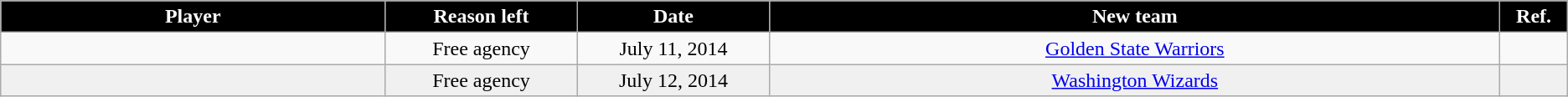<table class="wikitable sortable sortable" style="text-align: center">
<tr>
<th style="background:#000; color:white" width="10%">Player</th>
<th style="background:#000; color:white" width="5%">Reason left</th>
<th style="background:#000; color:white" width="5%">Date</th>
<th style="background:#000; color:white" width="19%">New team</th>
<th style="background:#000; color:white" width="1%" class="unsortable">Ref.</th>
</tr>
<tr>
<td></td>
<td>Free agency</td>
<td>July 11, 2014</td>
<td><a href='#'>Golden State Warriors</a></td>
<td></td>
</tr>
<tr style="background:#f0f0f0;">
<td></td>
<td>Free agency</td>
<td>July 12, 2014</td>
<td><a href='#'>Washington Wizards</a></td>
<td></td>
</tr>
</table>
